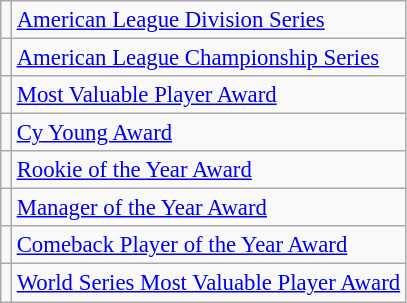<table class="wikitable" style="font-size:95%">
<tr>
<td></td>
<td><a href='#'>American League Division Series</a></td>
</tr>
<tr>
<td></td>
<td><a href='#'>American League Championship Series</a></td>
</tr>
<tr>
<td></td>
<td><a href='#'>Most Valuable Player Award</a></td>
</tr>
<tr>
<td></td>
<td><a href='#'>Cy Young Award</a></td>
</tr>
<tr>
<td></td>
<td><a href='#'>Rookie of the Year Award</a></td>
</tr>
<tr>
<td></td>
<td><a href='#'>Manager of the Year Award</a></td>
</tr>
<tr>
<td></td>
<td><a href='#'>Comeback Player of the Year Award</a></td>
</tr>
<tr>
<td></td>
<td><a href='#'>World Series Most Valuable Player Award</a></td>
</tr>
</table>
